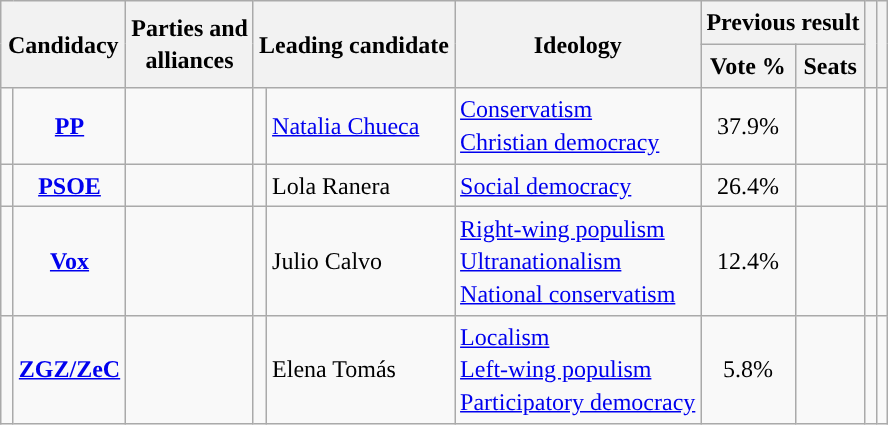<table class="wikitable" style="line-height:1.35em; text-align:left;">
<tr>
<th colspan="2" rowspan="2">Candidacy</th>
<th rowspan="2">Parties and<br>alliances</th>
<th colspan="2" rowspan="2">Leading candidate</th>
<th rowspan="2">Ideology</th>
<th colspan="2">Previous result</th>
<th rowspan="2"></th>
<th rowspan="2"></th>
</tr>
<tr>
<th>Vote %</th>
<th>Seats</th>
</tr>
<tr>
<td width="1" style="color:inherit;background:"></td>
<td align="center"><strong><a href='#'>PP</a></strong></td>
<td></td>
<td></td>
<td><a href='#'>Natalia Chueca</a></td>
<td><a href='#'>Conservatism</a><br><a href='#'>Christian democracy</a></td>
<td align="center">37.9%</td>
<td></td>
<td></td>
<td></td>
</tr>
<tr>
<td style="color:inherit;background:"></td>
<td align="center"><strong><a href='#'>PSOE</a></strong></td>
<td></td>
<td></td>
<td>Lola Ranera</td>
<td><a href='#'>Social democracy</a></td>
<td align="center">26.4%</td>
<td></td>
<td></td>
<td></td>
</tr>
<tr>
<td style="color:inherit;background:"></td>
<td align="center"><strong><a href='#'>Vox</a></strong></td>
<td></td>
<td></td>
<td>Julio Calvo</td>
<td><a href='#'>Right-wing populism</a><br><a href='#'>Ultranationalism</a><br><a href='#'>National conservatism</a></td>
<td align="center">12.4%</td>
<td></td>
<td></td>
<td></td>
</tr>
<tr>
<td style="color:inherit;background:"></td>
<td align="center"><strong><a href='#'>ZGZ/ZeC</a></strong></td>
<td></td>
<td></td>
<td>Elena Tomás</td>
<td><a href='#'>Localism</a><br><a href='#'>Left-wing populism</a><br><a href='#'>Participatory democracy</a></td>
<td align="center">5.8%</td>
<td></td>
<td></td>
<td></td>
</tr>
</table>
